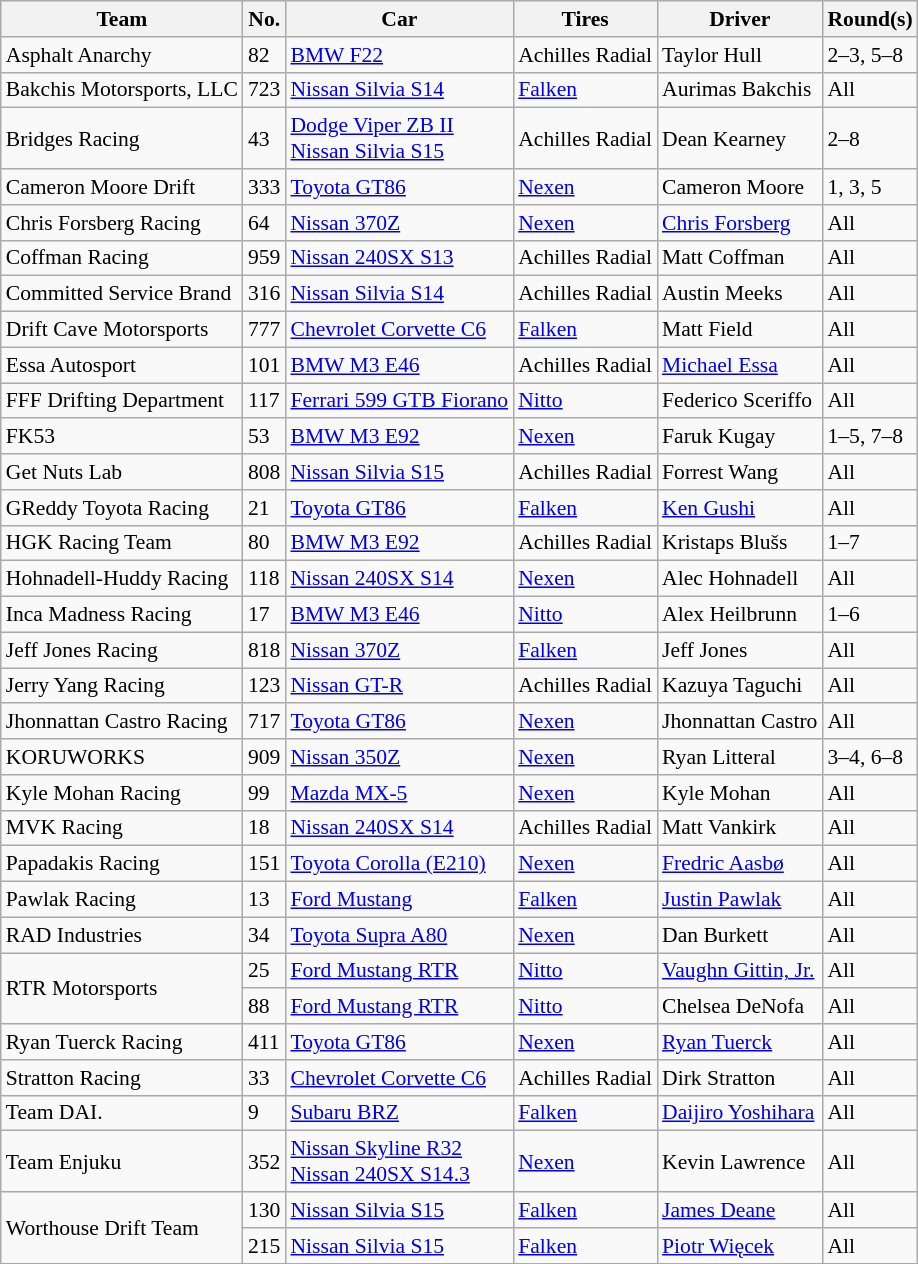<table class="wikitable" style="font-size: 90%;">
<tr>
<th>Team</th>
<th>No.</th>
<th>Car</th>
<th>Tires</th>
<th>Driver</th>
<th>Round(s)</th>
</tr>
<tr>
<td>Asphalt Anarchy</td>
<td>82</td>
<td><a href='#'>BMW F22</a></td>
<td>Achilles Radial</td>
<td> Taylor Hull</td>
<td>2–3, 5–8</td>
</tr>
<tr>
<td>Bakchis Motorsports, LLC</td>
<td>723</td>
<td><a href='#'>Nissan Silvia S14</a></td>
<td><a href='#'>Falken</a></td>
<td> Aurimas Bakchis</td>
<td>All</td>
</tr>
<tr>
<td>Bridges Racing</td>
<td>43</td>
<td><a href='#'>Dodge Viper ZB II</a><br><a href='#'>Nissan Silvia S15</a></td>
<td>Achilles Radial</td>
<td> Dean Kearney</td>
<td>2–8</td>
</tr>
<tr>
<td>Cameron Moore Drift</td>
<td>333</td>
<td><a href='#'>Toyota GT86</a></td>
<td><a href='#'>Nexen</a></td>
<td> Cameron Moore</td>
<td>1, 3, 5</td>
</tr>
<tr>
<td>Chris Forsberg Racing</td>
<td>64</td>
<td><a href='#'>Nissan 370Z</a></td>
<td><a href='#'>Nexen</a></td>
<td> <a href='#'>Chris Forsberg</a></td>
<td>All</td>
</tr>
<tr>
<td>Coffman Racing</td>
<td>959</td>
<td><a href='#'>Nissan 240SX S13</a></td>
<td>Achilles Radial</td>
<td> Matt Coffman</td>
<td>All</td>
</tr>
<tr>
<td>Committed Service Brand</td>
<td>316</td>
<td><a href='#'>Nissan Silvia S14</a></td>
<td>Achilles Radial</td>
<td> Austin Meeks</td>
<td>All</td>
</tr>
<tr>
<td>Drift Cave Motorsports</td>
<td>777</td>
<td><a href='#'>Chevrolet Corvette C6</a></td>
<td><a href='#'>Falken</a></td>
<td> Matt Field</td>
<td>All</td>
</tr>
<tr>
<td>Essa Autosport</td>
<td>101</td>
<td><a href='#'>BMW M3 E46</a></td>
<td>Achilles Radial</td>
<td> <a href='#'>Michael Essa</a></td>
<td>All</td>
</tr>
<tr>
<td>FFF Drifting Department</td>
<td>117</td>
<td><a href='#'>Ferrari 599 GTB Fiorano</a></td>
<td><a href='#'>Nitto</a></td>
<td> Federico Sceriffo</td>
<td>All</td>
</tr>
<tr>
<td>FK53</td>
<td>53</td>
<td><a href='#'>BMW M3 E92</a></td>
<td><a href='#'>Nexen</a></td>
<td> Faruk Kugay</td>
<td>1–5, 7–8</td>
</tr>
<tr>
<td>Get Nuts Lab</td>
<td>808</td>
<td><a href='#'>Nissan Silvia S15</a></td>
<td>Achilles Radial</td>
<td> Forrest Wang</td>
<td>All</td>
</tr>
<tr>
<td>GReddy Toyota Racing</td>
<td>21</td>
<td><a href='#'>Toyota GT86</a></td>
<td><a href='#'>Falken</a></td>
<td> <a href='#'>Ken Gushi</a></td>
<td>All</td>
</tr>
<tr>
<td>HGK Racing Team</td>
<td>80</td>
<td><a href='#'>BMW M3 E92</a></td>
<td>Achilles Radial</td>
<td> Kristaps Blušs</td>
<td>1–7</td>
</tr>
<tr>
<td>Hohnadell-Huddy Racing</td>
<td>118</td>
<td><a href='#'>Nissan 240SX S14</a></td>
<td><a href='#'>Nexen</a></td>
<td> Alec Hohnadell</td>
<td>All</td>
</tr>
<tr>
<td>Inca Madness Racing</td>
<td>17</td>
<td><a href='#'>BMW M3 E46</a></td>
<td><a href='#'>Nitto</a></td>
<td> Alex Heilbrunn</td>
<td>1–6</td>
</tr>
<tr>
<td>Jeff Jones Racing</td>
<td>818</td>
<td><a href='#'>Nissan 370Z</a></td>
<td><a href='#'>Falken</a></td>
<td> Jeff Jones</td>
<td>All</td>
</tr>
<tr>
<td>Jerry Yang Racing</td>
<td>123</td>
<td><a href='#'>Nissan GT-R</a></td>
<td>Achilles Radial</td>
<td> Kazuya Taguchi </td>
<td>All</td>
</tr>
<tr>
<td>Jhonnattan Castro Racing</td>
<td>717</td>
<td><a href='#'>Toyota GT86</a></td>
<td><a href='#'>Nexen</a></td>
<td> Jhonnattan Castro</td>
<td>All</td>
</tr>
<tr>
<td>KORUWORKS</td>
<td>909</td>
<td><a href='#'>Nissan 350Z</a></td>
<td><a href='#'>Nexen</a></td>
<td> Ryan Litteral</td>
<td>3–4, 6–8</td>
</tr>
<tr>
<td>Kyle Mohan Racing</td>
<td>99</td>
<td><a href='#'>Mazda MX-5</a></td>
<td><a href='#'>Nexen</a></td>
<td> Kyle Mohan</td>
<td>All</td>
</tr>
<tr>
<td>MVK Racing</td>
<td>18</td>
<td><a href='#'>Nissan 240SX S14</a></td>
<td>Achilles Radial</td>
<td> Matt Vankirk </td>
<td>All</td>
</tr>
<tr>
<td>Papadakis Racing</td>
<td>151</td>
<td><a href='#'>Toyota Corolla (E210)</a></td>
<td><a href='#'>Nexen</a></td>
<td> <a href='#'>Fredric Aasbø</a></td>
<td>All</td>
</tr>
<tr>
<td>Pawlak Racing</td>
<td>13</td>
<td><a href='#'>Ford Mustang</a></td>
<td><a href='#'>Falken</a></td>
<td> <a href='#'>Justin Pawlak</a></td>
<td>All</td>
</tr>
<tr>
<td>RAD Industries</td>
<td>34</td>
<td><a href='#'>Toyota Supra A80</a></td>
<td><a href='#'>Nexen</a></td>
<td> Dan Burkett</td>
<td>All</td>
</tr>
<tr>
<td rowspan=2>RTR Motorsports</td>
<td>25</td>
<td><a href='#'>Ford Mustang RTR</a></td>
<td><a href='#'>Nitto</a></td>
<td> <a href='#'>Vaughn Gittin, Jr.</a></td>
<td>All</td>
</tr>
<tr>
<td>88</td>
<td><a href='#'>Ford Mustang RTR</a></td>
<td><a href='#'>Nitto</a></td>
<td> Chelsea DeNofa</td>
<td>All</td>
</tr>
<tr>
<td>Ryan Tuerck Racing</td>
<td>411</td>
<td><a href='#'>Toyota GT86</a></td>
<td><a href='#'>Nexen</a></td>
<td> <a href='#'>Ryan Tuerck</a></td>
<td>All</td>
</tr>
<tr>
<td>Stratton Racing</td>
<td>33</td>
<td><a href='#'>Chevrolet Corvette C6</a></td>
<td>Achilles Radial</td>
<td> Dirk Stratton </td>
<td>All</td>
</tr>
<tr>
<td>Team DAI.</td>
<td>9</td>
<td><a href='#'>Subaru BRZ</a></td>
<td><a href='#'>Falken</a></td>
<td> <a href='#'>Daijiro Yoshihara</a></td>
<td>All</td>
</tr>
<tr>
<td>Team Enjuku</td>
<td>352</td>
<td><a href='#'>Nissan Skyline R32</a><br><a href='#'>Nissan 240SX S14.3</a></td>
<td><a href='#'>Nexen</a></td>
<td> Kevin Lawrence</td>
<td>All</td>
</tr>
<tr>
<td rowspan=2>Worthouse Drift Team</td>
<td>130</td>
<td><a href='#'>Nissan Silvia S15</a></td>
<td><a href='#'>Falken</a></td>
<td> <a href='#'>James Deane</a></td>
<td>All</td>
</tr>
<tr>
<td>215</td>
<td><a href='#'>Nissan Silvia S15</a></td>
<td><a href='#'>Falken</a></td>
<td> <a href='#'>Piotr Więcek</a></td>
<td>All</td>
</tr>
<tr>
</tr>
</table>
